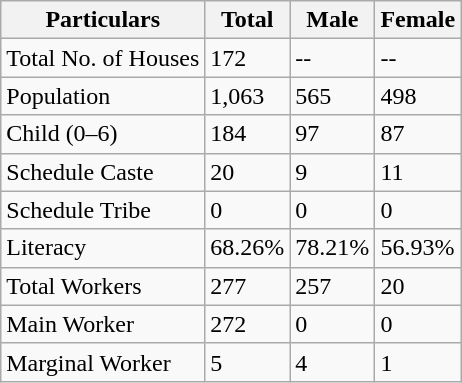<table class="wikitable">
<tr>
<th>Particulars</th>
<th>Total</th>
<th>Male</th>
<th>Female</th>
</tr>
<tr>
<td>Total No. of Houses</td>
<td>172</td>
<td>--</td>
<td>--</td>
</tr>
<tr>
<td>Population</td>
<td>1,063</td>
<td>565</td>
<td>498</td>
</tr>
<tr>
<td>Child (0–6)</td>
<td>184</td>
<td>97</td>
<td>87</td>
</tr>
<tr>
<td>Schedule Caste</td>
<td>20</td>
<td>9</td>
<td>11</td>
</tr>
<tr>
<td>Schedule Tribe</td>
<td>0</td>
<td>0</td>
<td>0</td>
</tr>
<tr>
<td>Literacy</td>
<td>68.26%</td>
<td>78.21%</td>
<td>56.93%</td>
</tr>
<tr>
<td>Total Workers</td>
<td>277</td>
<td>257</td>
<td>20</td>
</tr>
<tr>
<td>Main Worker</td>
<td>272</td>
<td>0</td>
<td>0</td>
</tr>
<tr>
<td>Marginal Worker</td>
<td>5</td>
<td>4</td>
<td>1</td>
</tr>
</table>
